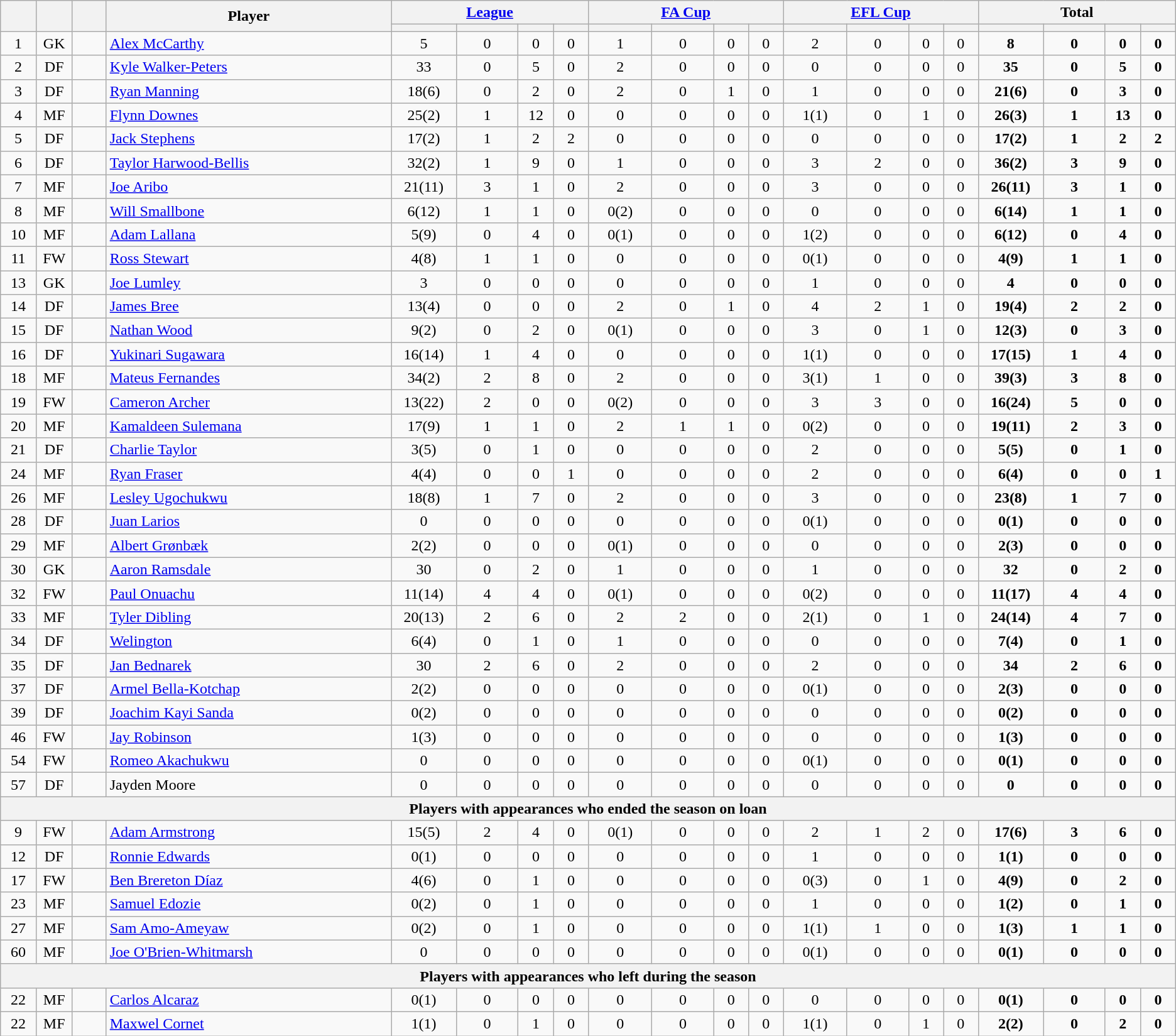<table class="wikitable" style="text-align:center;">
<tr>
<th scope="col" rowspan="2" style="width:2em;"></th>
<th scope="col" rowspan="2" style="width:2em;"></th>
<th scope="col" rowspan="2" style="width:2em;"></th>
<th scope="col" rowspan="2" style="width:20em;">Player</th>
<th scope="col" colspan="4"><a href='#'>League</a></th>
<th scope="col" colspan="4"><a href='#'>FA Cup</a></th>
<th scope="col" colspan="4"><a href='#'>EFL Cup</a></th>
<th scope="col" colspan="4">Total</th>
</tr>
<tr>
<th scope="col" style="width:4em;"></th>
<th scope="col" style="width:4em;"></th>
<th scope="col" style="width:2em;"></th>
<th scope="col" style="width:2em;"></th>
<th scope="col" style="width:4em;"></th>
<th scope="col" style="width:4em;"></th>
<th scope="col" style="width:2em;"></th>
<th scope="col" style="width:2em;"></th>
<th scope="col" style="width:4em;"></th>
<th scope="col" style="width:4em;"></th>
<th scope="col" style="width:2em;"></th>
<th scope="col" style="width:2em;"></th>
<th scope="col" style="width:4em;"></th>
<th scope="col" style="width:4em;"></th>
<th scope="col" style="width:2em;"></th>
<th scope="col" style="width:2em;"></th>
</tr>
<tr>
<td>1</td>
<td>GK</td>
<td></td>
<td align="left"><a href='#'>Alex McCarthy</a></td>
<td>5</td>
<td>0</td>
<td>0</td>
<td>0</td>
<td>1</td>
<td>0</td>
<td>0</td>
<td>0</td>
<td>2</td>
<td>0</td>
<td>0</td>
<td>0</td>
<td><strong>8</strong></td>
<td><strong>0</strong></td>
<td><strong>0</strong></td>
<td><strong>0</strong></td>
</tr>
<tr>
<td>2</td>
<td>DF</td>
<td></td>
<td align="left"><a href='#'>Kyle Walker-Peters</a></td>
<td>33</td>
<td>0</td>
<td>5</td>
<td>0</td>
<td>2</td>
<td>0</td>
<td>0</td>
<td>0</td>
<td>0</td>
<td>0</td>
<td>0</td>
<td>0</td>
<td><strong>35</strong></td>
<td><strong>0</strong></td>
<td><strong>5</strong></td>
<td><strong>0</strong></td>
</tr>
<tr>
<td>3</td>
<td>DF</td>
<td></td>
<td align="left"><a href='#'>Ryan Manning</a></td>
<td>18(6)</td>
<td>0</td>
<td>2</td>
<td>0</td>
<td>2</td>
<td>0</td>
<td>1</td>
<td>0</td>
<td>1</td>
<td>0</td>
<td>0</td>
<td>0</td>
<td><strong>21(6)</strong></td>
<td><strong>0</strong></td>
<td><strong>3</strong></td>
<td><strong>0</strong></td>
</tr>
<tr>
<td>4</td>
<td>MF</td>
<td></td>
<td align="left"><a href='#'>Flynn Downes</a></td>
<td>25(2)</td>
<td>1</td>
<td>12</td>
<td>0</td>
<td>0</td>
<td>0</td>
<td>0</td>
<td>0</td>
<td>1(1)</td>
<td>0</td>
<td>1</td>
<td>0</td>
<td><strong>26(3)</strong></td>
<td><strong>1</strong></td>
<td><strong>13</strong></td>
<td><strong>0</strong></td>
</tr>
<tr>
<td>5</td>
<td>DF</td>
<td></td>
<td align="left"><a href='#'>Jack Stephens</a></td>
<td>17(2)</td>
<td>1</td>
<td>2</td>
<td>2</td>
<td>0</td>
<td>0</td>
<td>0</td>
<td>0</td>
<td>0</td>
<td>0</td>
<td>0</td>
<td>0</td>
<td><strong>17(2)</strong></td>
<td><strong>1</strong></td>
<td><strong>2</strong></td>
<td><strong>2</strong></td>
</tr>
<tr>
<td>6</td>
<td>DF</td>
<td></td>
<td align="left"><a href='#'>Taylor Harwood-Bellis</a></td>
<td>32(2)</td>
<td>1</td>
<td>9</td>
<td>0</td>
<td>1</td>
<td>0</td>
<td>0</td>
<td>0</td>
<td>3</td>
<td>2</td>
<td>0</td>
<td>0</td>
<td><strong>36(2)</strong></td>
<td><strong>3</strong></td>
<td><strong>9</strong></td>
<td><strong>0</strong></td>
</tr>
<tr>
<td>7</td>
<td>MF</td>
<td></td>
<td align="left"><a href='#'>Joe Aribo</a></td>
<td>21(11)</td>
<td>3</td>
<td>1</td>
<td>0</td>
<td>2</td>
<td>0</td>
<td>0</td>
<td>0</td>
<td>3</td>
<td>0</td>
<td>0</td>
<td>0</td>
<td><strong>26(11)</strong></td>
<td><strong>3</strong></td>
<td><strong>1</strong></td>
<td><strong>0</strong></td>
</tr>
<tr>
<td>8</td>
<td>MF</td>
<td></td>
<td align="left"><a href='#'>Will Smallbone</a></td>
<td>6(12)</td>
<td>1</td>
<td>1</td>
<td>0</td>
<td>0(2)</td>
<td>0</td>
<td>0</td>
<td>0</td>
<td>0</td>
<td>0</td>
<td>0</td>
<td>0</td>
<td><strong>6(14)</strong></td>
<td><strong>1</strong></td>
<td><strong>1</strong></td>
<td><strong>0</strong></td>
</tr>
<tr>
<td>10</td>
<td>MF</td>
<td></td>
<td align="left"><a href='#'>Adam Lallana</a></td>
<td>5(9)</td>
<td>0</td>
<td>4</td>
<td>0</td>
<td>0(1)</td>
<td>0</td>
<td>0</td>
<td>0</td>
<td>1(2)</td>
<td>0</td>
<td>0</td>
<td>0</td>
<td><strong>6(12)</strong></td>
<td><strong>0</strong></td>
<td><strong>4</strong></td>
<td><strong>0</strong></td>
</tr>
<tr>
<td>11</td>
<td>FW</td>
<td></td>
<td align="left"><a href='#'>Ross Stewart</a></td>
<td>4(8)</td>
<td>1</td>
<td>1</td>
<td>0</td>
<td>0</td>
<td>0</td>
<td>0</td>
<td>0</td>
<td>0(1)</td>
<td>0</td>
<td>0</td>
<td>0</td>
<td><strong>4(9)</strong></td>
<td><strong>1</strong></td>
<td><strong>1</strong></td>
<td><strong>0</strong></td>
</tr>
<tr>
<td>13</td>
<td>GK</td>
<td></td>
<td align="left"><a href='#'>Joe Lumley</a></td>
<td>3</td>
<td>0</td>
<td>0</td>
<td>0</td>
<td>0</td>
<td>0</td>
<td>0</td>
<td>0</td>
<td>1</td>
<td>0</td>
<td>0</td>
<td>0</td>
<td><strong>4</strong></td>
<td><strong>0</strong></td>
<td><strong>0</strong></td>
<td><strong>0</strong></td>
</tr>
<tr>
<td>14</td>
<td>DF</td>
<td></td>
<td align="left"><a href='#'>James Bree</a></td>
<td>13(4)</td>
<td>0</td>
<td>0</td>
<td>0</td>
<td>2</td>
<td>0</td>
<td>1</td>
<td>0</td>
<td>4</td>
<td>2</td>
<td>1</td>
<td>0</td>
<td><strong>19(4)</strong></td>
<td><strong>2</strong></td>
<td><strong>2</strong></td>
<td><strong>0</strong></td>
</tr>
<tr>
<td>15</td>
<td>DF</td>
<td></td>
<td align="left"><a href='#'>Nathan Wood</a></td>
<td>9(2)</td>
<td>0</td>
<td>2</td>
<td>0</td>
<td>0(1)</td>
<td>0</td>
<td>0</td>
<td>0</td>
<td>3</td>
<td>0</td>
<td>1</td>
<td>0</td>
<td><strong>12(3)</strong></td>
<td><strong>0</strong></td>
<td><strong>3</strong></td>
<td><strong>0</strong></td>
</tr>
<tr>
<td>16</td>
<td>DF</td>
<td></td>
<td align="left"><a href='#'>Yukinari Sugawara</a></td>
<td>16(14)</td>
<td>1</td>
<td>4</td>
<td>0</td>
<td>0</td>
<td>0</td>
<td>0</td>
<td>0</td>
<td>1(1)</td>
<td>0</td>
<td>0</td>
<td>0</td>
<td><strong>17(15)</strong></td>
<td><strong>1</strong></td>
<td><strong>4</strong></td>
<td><strong>0</strong></td>
</tr>
<tr>
<td>18</td>
<td>MF</td>
<td></td>
<td align="left"><a href='#'>Mateus Fernandes</a></td>
<td>34(2)</td>
<td>2</td>
<td>8</td>
<td>0</td>
<td>2</td>
<td>0</td>
<td>0</td>
<td>0</td>
<td>3(1)</td>
<td>1</td>
<td>0</td>
<td>0</td>
<td><strong>39(3)</strong></td>
<td><strong>3</strong></td>
<td><strong>8</strong></td>
<td><strong>0</strong></td>
</tr>
<tr>
<td>19</td>
<td>FW</td>
<td></td>
<td align="left"><a href='#'>Cameron Archer</a></td>
<td>13(22)</td>
<td>2</td>
<td>0</td>
<td>0</td>
<td>0(2)</td>
<td>0</td>
<td>0</td>
<td>0</td>
<td>3</td>
<td>3</td>
<td>0</td>
<td>0</td>
<td><strong>16(24)</strong></td>
<td><strong>5</strong></td>
<td><strong>0</strong></td>
<td><strong>0</strong></td>
</tr>
<tr>
<td>20</td>
<td>MF</td>
<td></td>
<td align="left"><a href='#'>Kamaldeen Sulemana</a></td>
<td>17(9)</td>
<td>1</td>
<td>1</td>
<td>0</td>
<td>2</td>
<td>1</td>
<td>1</td>
<td>0</td>
<td>0(2)</td>
<td>0</td>
<td>0</td>
<td>0</td>
<td><strong>19(11)</strong></td>
<td><strong>2</strong></td>
<td><strong>3</strong></td>
<td><strong>0</strong></td>
</tr>
<tr>
<td>21</td>
<td>DF</td>
<td></td>
<td align="left"><a href='#'>Charlie Taylor</a></td>
<td>3(5)</td>
<td>0</td>
<td>1</td>
<td>0</td>
<td>0</td>
<td>0</td>
<td>0</td>
<td>0</td>
<td>2</td>
<td>0</td>
<td>0</td>
<td>0</td>
<td><strong>5(5)</strong></td>
<td><strong>0</strong></td>
<td><strong>1</strong></td>
<td><strong>0</strong></td>
</tr>
<tr>
<td>24</td>
<td>MF</td>
<td></td>
<td align="left"><a href='#'>Ryan Fraser</a></td>
<td>4(4)</td>
<td>0</td>
<td>0</td>
<td>1</td>
<td>0</td>
<td>0</td>
<td>0</td>
<td>0</td>
<td>2</td>
<td>0</td>
<td>0</td>
<td>0</td>
<td><strong>6(4)</strong></td>
<td><strong>0</strong></td>
<td><strong>0</strong></td>
<td><strong>1</strong></td>
</tr>
<tr>
<td>26</td>
<td>MF</td>
<td></td>
<td align="left"><a href='#'>Lesley Ugochukwu</a></td>
<td>18(8)</td>
<td>1</td>
<td>7</td>
<td>0</td>
<td>2</td>
<td>0</td>
<td>0</td>
<td>0</td>
<td>3</td>
<td>0</td>
<td>0</td>
<td>0</td>
<td><strong>23(8)</strong></td>
<td><strong>1</strong></td>
<td><strong>7</strong></td>
<td><strong>0</strong></td>
</tr>
<tr>
<td>28</td>
<td>DF</td>
<td></td>
<td align="left"><a href='#'>Juan Larios</a></td>
<td>0</td>
<td>0</td>
<td>0</td>
<td>0</td>
<td>0</td>
<td>0</td>
<td>0</td>
<td>0</td>
<td>0(1)</td>
<td>0</td>
<td>0</td>
<td>0</td>
<td><strong>0(1)</strong></td>
<td><strong>0</strong></td>
<td><strong>0</strong></td>
<td><strong>0</strong></td>
</tr>
<tr>
<td>29</td>
<td>MF</td>
<td></td>
<td align="left"><a href='#'>Albert Grønbæk</a></td>
<td>2(2)</td>
<td>0</td>
<td>0</td>
<td>0</td>
<td>0(1)</td>
<td>0</td>
<td>0</td>
<td>0</td>
<td>0</td>
<td>0</td>
<td>0</td>
<td>0</td>
<td><strong>2(3)</strong></td>
<td><strong>0</strong></td>
<td><strong>0</strong></td>
<td><strong>0</strong></td>
</tr>
<tr>
<td>30</td>
<td>GK</td>
<td></td>
<td align="left"><a href='#'>Aaron Ramsdale</a></td>
<td>30</td>
<td>0</td>
<td>2</td>
<td>0</td>
<td>1</td>
<td>0</td>
<td>0</td>
<td>0</td>
<td>1</td>
<td>0</td>
<td>0</td>
<td>0</td>
<td><strong>32</strong></td>
<td><strong>0</strong></td>
<td><strong>2</strong></td>
<td><strong>0</strong></td>
</tr>
<tr>
<td>32</td>
<td>FW</td>
<td></td>
<td align="left"><a href='#'>Paul Onuachu</a></td>
<td>11(14)</td>
<td>4</td>
<td>4</td>
<td>0</td>
<td>0(1)</td>
<td>0</td>
<td>0</td>
<td>0</td>
<td>0(2)</td>
<td>0</td>
<td>0</td>
<td>0</td>
<td><strong>11(17)</strong></td>
<td><strong>4</strong></td>
<td><strong>4</strong></td>
<td><strong>0</strong></td>
</tr>
<tr>
<td>33</td>
<td>MF</td>
<td></td>
<td align="left"><a href='#'>Tyler Dibling</a></td>
<td>20(13)</td>
<td>2</td>
<td>6</td>
<td>0</td>
<td>2</td>
<td>2</td>
<td>0</td>
<td>0</td>
<td>2(1)</td>
<td>0</td>
<td>1</td>
<td>0</td>
<td><strong>24(14)</strong></td>
<td><strong>4</strong></td>
<td><strong>7</strong></td>
<td><strong>0</strong></td>
</tr>
<tr>
<td>34</td>
<td>DF</td>
<td></td>
<td align="left"><a href='#'>Welington</a></td>
<td>6(4)</td>
<td>0</td>
<td>1</td>
<td>0</td>
<td>1</td>
<td>0</td>
<td>0</td>
<td>0</td>
<td>0</td>
<td>0</td>
<td>0</td>
<td>0</td>
<td><strong>7(4)</strong></td>
<td><strong>0</strong></td>
<td><strong>1</strong></td>
<td><strong>0</strong></td>
</tr>
<tr>
<td>35</td>
<td>DF</td>
<td></td>
<td align="left"><a href='#'>Jan Bednarek</a></td>
<td>30</td>
<td>2</td>
<td>6</td>
<td>0</td>
<td>2</td>
<td>0</td>
<td>0</td>
<td>0</td>
<td>2</td>
<td>0</td>
<td>0</td>
<td>0</td>
<td><strong>34</strong></td>
<td><strong>2</strong></td>
<td><strong>6</strong></td>
<td><strong>0</strong></td>
</tr>
<tr>
<td>37</td>
<td>DF</td>
<td></td>
<td align="left"><a href='#'>Armel Bella-Kotchap</a></td>
<td>2(2)</td>
<td>0</td>
<td>0</td>
<td>0</td>
<td>0</td>
<td>0</td>
<td>0</td>
<td>0</td>
<td>0(1)</td>
<td>0</td>
<td>0</td>
<td>0</td>
<td><strong>2(3)</strong></td>
<td><strong>0</strong></td>
<td><strong>0</strong></td>
<td><strong>0</strong></td>
</tr>
<tr>
<td>39</td>
<td>DF</td>
<td></td>
<td align="left"><a href='#'>Joachim Kayi Sanda</a></td>
<td>0(2)</td>
<td>0</td>
<td>0</td>
<td>0</td>
<td>0</td>
<td>0</td>
<td>0</td>
<td>0</td>
<td>0</td>
<td>0</td>
<td>0</td>
<td>0</td>
<td><strong>0(2)</strong></td>
<td><strong>0</strong></td>
<td><strong>0</strong></td>
<td><strong>0</strong></td>
</tr>
<tr>
<td>46</td>
<td>FW</td>
<td></td>
<td align="left"><a href='#'>Jay Robinson</a></td>
<td>1(3)</td>
<td>0</td>
<td>0</td>
<td>0</td>
<td>0</td>
<td>0</td>
<td>0</td>
<td>0</td>
<td>0</td>
<td>0</td>
<td>0</td>
<td>0</td>
<td><strong>1(3)</strong></td>
<td><strong>0</strong></td>
<td><strong>0</strong></td>
<td><strong>0</strong></td>
</tr>
<tr>
<td>54</td>
<td>FW</td>
<td></td>
<td align="left"><a href='#'>Romeo Akachukwu</a></td>
<td>0</td>
<td>0</td>
<td>0</td>
<td>0</td>
<td>0</td>
<td>0</td>
<td>0</td>
<td>0</td>
<td>0(1)</td>
<td>0</td>
<td>0</td>
<td>0</td>
<td><strong>0(1)</strong></td>
<td><strong>0</strong></td>
<td><strong>0</strong></td>
<td><strong>0</strong></td>
</tr>
<tr>
<td>57</td>
<td>DF</td>
<td></td>
<td align="left">Jayden Moore</td>
<td>0</td>
<td>0</td>
<td>0</td>
<td>0</td>
<td>0</td>
<td>0</td>
<td>0</td>
<td>0</td>
<td>0</td>
<td>0</td>
<td>0</td>
<td>0</td>
<td><strong>0</strong></td>
<td><strong>0</strong></td>
<td><strong>0</strong></td>
<td><strong>0</strong></td>
</tr>
<tr>
<th colspan="24">Players with appearances who ended the season on loan</th>
</tr>
<tr>
<td>9</td>
<td>FW</td>
<td></td>
<td align="left"><a href='#'>Adam Armstrong</a></td>
<td>15(5)</td>
<td>2</td>
<td>4</td>
<td>0</td>
<td>0(1)</td>
<td>0</td>
<td>0</td>
<td>0</td>
<td>2</td>
<td>1</td>
<td>2</td>
<td>0</td>
<td><strong>17(6)</strong></td>
<td><strong>3</strong></td>
<td><strong>6</strong></td>
<td><strong>0</strong></td>
</tr>
<tr>
<td>12</td>
<td>DF</td>
<td></td>
<td align="left"><a href='#'>Ronnie Edwards</a></td>
<td>0(1)</td>
<td>0</td>
<td>0</td>
<td>0</td>
<td>0</td>
<td>0</td>
<td>0</td>
<td>0</td>
<td>1</td>
<td>0</td>
<td>0</td>
<td>0</td>
<td><strong>1(1)</strong></td>
<td><strong>0</strong></td>
<td><strong>0</strong></td>
<td><strong>0</strong></td>
</tr>
<tr>
<td>17</td>
<td>FW</td>
<td></td>
<td align="left"><a href='#'>Ben Brereton Díaz</a></td>
<td>4(6)</td>
<td>0</td>
<td>1</td>
<td>0</td>
<td>0</td>
<td>0</td>
<td>0</td>
<td>0</td>
<td>0(3)</td>
<td>0</td>
<td>1</td>
<td>0</td>
<td><strong>4(9)</strong></td>
<td><strong>0</strong></td>
<td><strong>2</strong></td>
<td><strong>0</strong></td>
</tr>
<tr>
<td>23</td>
<td>MF</td>
<td></td>
<td align="left"><a href='#'>Samuel Edozie</a></td>
<td>0(2)</td>
<td>0</td>
<td>1</td>
<td>0</td>
<td>0</td>
<td>0</td>
<td>0</td>
<td>0</td>
<td>1</td>
<td>0</td>
<td>0</td>
<td>0</td>
<td><strong>1(2)</strong></td>
<td><strong>0</strong></td>
<td><strong>1</strong></td>
<td><strong>0</strong></td>
</tr>
<tr>
<td>27</td>
<td>MF</td>
<td></td>
<td align="left"><a href='#'>Sam Amo-Ameyaw</a></td>
<td>0(2)</td>
<td>0</td>
<td>1</td>
<td>0</td>
<td>0</td>
<td>0</td>
<td>0</td>
<td>0</td>
<td>1(1)</td>
<td>1</td>
<td>0</td>
<td>0</td>
<td><strong>1(3)</strong></td>
<td><strong>1</strong></td>
<td><strong>1</strong></td>
<td><strong>0</strong></td>
</tr>
<tr>
<td>60</td>
<td>MF</td>
<td></td>
<td align="left"><a href='#'>Joe O'Brien-Whitmarsh</a></td>
<td>0</td>
<td>0</td>
<td>0</td>
<td>0</td>
<td>0</td>
<td>0</td>
<td>0</td>
<td>0</td>
<td>0(1)</td>
<td>0</td>
<td>0</td>
<td>0</td>
<td><strong>0(1)</strong></td>
<td><strong>0</strong></td>
<td><strong>0</strong></td>
<td><strong>0</strong></td>
</tr>
<tr>
<th colspan="24">Players with appearances who left during the season</th>
</tr>
<tr>
<td>22</td>
<td>MF</td>
<td></td>
<td align="left"><a href='#'>Carlos Alcaraz</a></td>
<td>0(1)</td>
<td>0</td>
<td>0</td>
<td>0</td>
<td>0</td>
<td>0</td>
<td>0</td>
<td>0</td>
<td>0</td>
<td>0</td>
<td>0</td>
<td>0</td>
<td><strong>0(1)</strong></td>
<td><strong>0</strong></td>
<td><strong>0</strong></td>
<td><strong>0</strong></td>
</tr>
<tr>
<td>22</td>
<td>MF</td>
<td></td>
<td align="left"><a href='#'>Maxwel Cornet</a></td>
<td>1(1)</td>
<td>0</td>
<td>1</td>
<td>0</td>
<td>0</td>
<td>0</td>
<td>0</td>
<td>0</td>
<td>1(1)</td>
<td>0</td>
<td>1</td>
<td>0</td>
<td><strong>2(2)</strong></td>
<td><strong>0</strong></td>
<td><strong>2</strong></td>
<td><strong>0</strong></td>
</tr>
</table>
